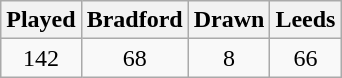<table class="wikitable" style="text-align:center">
<tr>
<th>Played</th>
<th>Bradford</th>
<th>Drawn</th>
<th>Leeds</th>
</tr>
<tr>
<td>142</td>
<td>68</td>
<td>8</td>
<td>66</td>
</tr>
</table>
